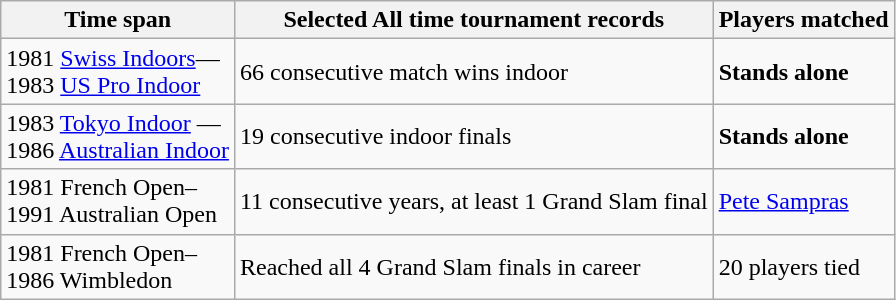<table class="wikitable collapsible collapsed">
<tr>
<th>Time span</th>
<th>Selected All time tournament records</th>
<th>Players matched</th>
</tr>
<tr>
<td>1981 <a href='#'>Swiss Indoors</a>—<br>1983 <a href='#'>US Pro Indoor</a></td>
<td>66 consecutive match wins indoor</td>
<td><strong>Stands alone</strong></td>
</tr>
<tr>
<td>1983 <a href='#'>Tokyo Indoor</a> —<br> 1986 <a href='#'>Australian Indoor</a></td>
<td>19 consecutive indoor finals</td>
<td><strong>Stands alone</strong></td>
</tr>
<tr>
<td>1981 French Open–<br>1991 Australian Open</td>
<td>11 consecutive years, at least 1 Grand Slam final</td>
<td><a href='#'>Pete Sampras</a></td>
</tr>
<tr>
<td>1981 French Open–<br>1986 Wimbledon</td>
<td>Reached all 4 Grand Slam finals in career</td>
<td>20 players tied</td>
</tr>
</table>
